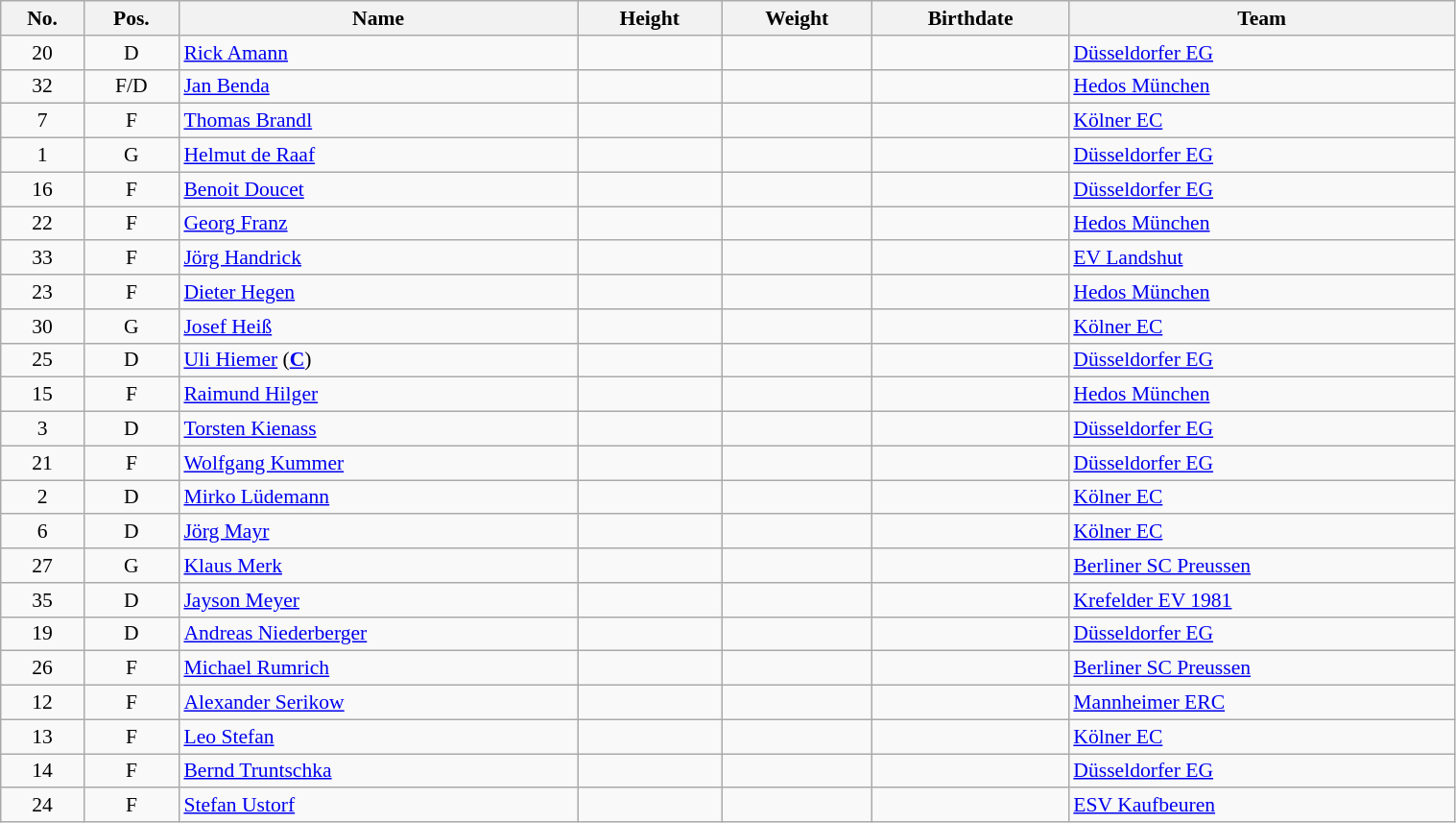<table class="wikitable sortable" width="80%" style="font-size: 90%; text-align: center;">
<tr>
<th>No.</th>
<th>Pos.</th>
<th>Name</th>
<th>Height</th>
<th>Weight</th>
<th>Birthdate</th>
<th>Team</th>
</tr>
<tr>
<td>20</td>
<td>D</td>
<td style="text-align:left;"><a href='#'>Rick Amann</a></td>
<td></td>
<td></td>
<td style="text-align:right;"></td>
<td style="text-align:left;"> <a href='#'>Düsseldorfer EG</a></td>
</tr>
<tr>
<td>32</td>
<td>F/D</td>
<td style="text-align:left;"><a href='#'>Jan Benda</a></td>
<td></td>
<td></td>
<td style="text-align:right;"></td>
<td style="text-align:left;"> <a href='#'>Hedos München</a></td>
</tr>
<tr>
<td>7</td>
<td>F</td>
<td style="text-align:left;"><a href='#'>Thomas Brandl</a></td>
<td></td>
<td></td>
<td style="text-align:right;"></td>
<td style="text-align:left;"> <a href='#'>Kölner EC</a></td>
</tr>
<tr>
<td>1</td>
<td>G</td>
<td style="text-align:left;"><a href='#'>Helmut de Raaf</a></td>
<td></td>
<td></td>
<td style="text-align:right;"></td>
<td style="text-align:left;"> <a href='#'>Düsseldorfer EG</a></td>
</tr>
<tr>
<td>16</td>
<td>F</td>
<td style="text-align:left;"><a href='#'>Benoit Doucet</a></td>
<td></td>
<td></td>
<td style="text-align:right;"></td>
<td style="text-align:left;"> <a href='#'>Düsseldorfer EG</a></td>
</tr>
<tr>
<td>22</td>
<td>F</td>
<td style="text-align:left;"><a href='#'>Georg Franz</a></td>
<td></td>
<td></td>
<td style="text-align:right;"></td>
<td style="text-align:left;"> <a href='#'>Hedos München</a></td>
</tr>
<tr>
<td>33</td>
<td>F</td>
<td style="text-align:left;"><a href='#'>Jörg Handrick</a></td>
<td></td>
<td></td>
<td style="text-align:right;"></td>
<td style="text-align:left;"> <a href='#'>EV Landshut</a></td>
</tr>
<tr>
<td>23</td>
<td>F</td>
<td style="text-align:left;"><a href='#'>Dieter Hegen</a></td>
<td></td>
<td></td>
<td style="text-align:right;"></td>
<td style="text-align:left;"> <a href='#'>Hedos München</a></td>
</tr>
<tr>
<td>30</td>
<td>G</td>
<td style="text-align:left;"><a href='#'>Josef Heiß</a></td>
<td></td>
<td></td>
<td style="text-align:right;"></td>
<td style="text-align:left;"> <a href='#'>Kölner EC</a></td>
</tr>
<tr>
<td>25</td>
<td>D</td>
<td style="text-align:left;"><a href='#'>Uli Hiemer</a> (<strong><a href='#'>C</a></strong>)</td>
<td></td>
<td></td>
<td style="text-align:right;"></td>
<td style="text-align:left;"> <a href='#'>Düsseldorfer EG</a></td>
</tr>
<tr>
<td>15</td>
<td>F</td>
<td style="text-align:left;"><a href='#'>Raimund Hilger</a></td>
<td></td>
<td></td>
<td style="text-align:right;"></td>
<td style="text-align:left;"> <a href='#'>Hedos München</a></td>
</tr>
<tr>
<td>3</td>
<td>D</td>
<td style="text-align:left;"><a href='#'>Torsten Kienass</a></td>
<td></td>
<td></td>
<td style="text-align:right;"></td>
<td style="text-align:left;"> <a href='#'>Düsseldorfer EG</a></td>
</tr>
<tr>
<td>21</td>
<td>F</td>
<td style="text-align:left;"><a href='#'>Wolfgang Kummer</a></td>
<td></td>
<td></td>
<td style="text-align:right;"></td>
<td style="text-align:left;"> <a href='#'>Düsseldorfer EG</a></td>
</tr>
<tr>
<td>2</td>
<td>D</td>
<td style="text-align:left;"><a href='#'>Mirko Lüdemann</a></td>
<td></td>
<td></td>
<td style="text-align:right;"></td>
<td style="text-align:left;"> <a href='#'>Kölner EC</a></td>
</tr>
<tr>
<td>6</td>
<td>D</td>
<td style="text-align:left;"><a href='#'>Jörg Mayr</a></td>
<td></td>
<td></td>
<td style="text-align:right;"></td>
<td style="text-align:left;"> <a href='#'>Kölner EC</a></td>
</tr>
<tr>
<td>27</td>
<td>G</td>
<td style="text-align:left;"><a href='#'>Klaus Merk</a></td>
<td></td>
<td></td>
<td style="text-align:right;"></td>
<td style="text-align:left;"> <a href='#'>Berliner SC Preussen</a></td>
</tr>
<tr>
<td>35</td>
<td>D</td>
<td style="text-align:left;"><a href='#'>Jayson Meyer</a></td>
<td></td>
<td></td>
<td style="text-align:right;"></td>
<td style="text-align:left;"> <a href='#'>Krefelder EV 1981</a></td>
</tr>
<tr>
<td>19</td>
<td>D</td>
<td style="text-align:left;"><a href='#'>Andreas Niederberger</a></td>
<td></td>
<td></td>
<td style="text-align:right;"></td>
<td style="text-align:left;"> <a href='#'>Düsseldorfer EG</a></td>
</tr>
<tr>
<td>26</td>
<td>F</td>
<td style="text-align:left;"><a href='#'>Michael Rumrich</a></td>
<td></td>
<td></td>
<td style="text-align:right;"></td>
<td style="text-align:left;"> <a href='#'>Berliner SC Preussen</a></td>
</tr>
<tr>
<td>12</td>
<td>F</td>
<td style="text-align:left;"><a href='#'>Alexander Serikow</a></td>
<td></td>
<td></td>
<td style="text-align:right;"></td>
<td style="text-align:left;"> <a href='#'>Mannheimer ERC</a></td>
</tr>
<tr>
<td>13</td>
<td>F</td>
<td style="text-align:left;"><a href='#'>Leo Stefan</a></td>
<td></td>
<td></td>
<td style="text-align:right;"></td>
<td style="text-align:left;"> <a href='#'>Kölner EC</a></td>
</tr>
<tr>
<td>14</td>
<td>F</td>
<td style="text-align:left;"><a href='#'>Bernd Truntschka</a></td>
<td></td>
<td></td>
<td style="text-align:right;"></td>
<td style="text-align:left;"> <a href='#'>Düsseldorfer EG</a></td>
</tr>
<tr>
<td>24</td>
<td>F</td>
<td style="text-align:left;"><a href='#'>Stefan Ustorf</a></td>
<td></td>
<td></td>
<td style="text-align:right;"></td>
<td style="text-align:left;"> <a href='#'>ESV Kaufbeuren</a></td>
</tr>
</table>
